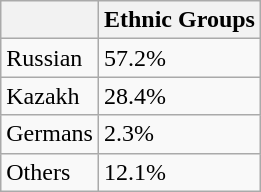<table class="wikitable sortable">
<tr>
<th></th>
<th>Ethnic Groups</th>
</tr>
<tr>
<td>Russian</td>
<td>57.2%</td>
</tr>
<tr>
<td>Kazakh</td>
<td>28.4%</td>
</tr>
<tr>
<td>Germans</td>
<td>2.3%</td>
</tr>
<tr>
<td>Others</td>
<td>12.1%</td>
</tr>
</table>
